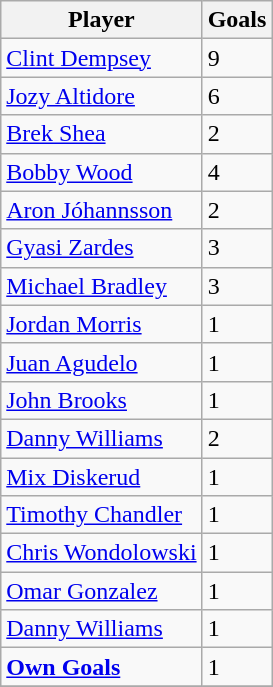<table class="wikitable sortable" style="text-align: left;">
<tr>
<th>Player</th>
<th>Goals</th>
</tr>
<tr>
<td><a href='#'>Clint Dempsey</a></td>
<td>9</td>
</tr>
<tr>
<td><a href='#'>Jozy Altidore</a></td>
<td>6</td>
</tr>
<tr>
<td><a href='#'>Brek Shea</a></td>
<td>2</td>
</tr>
<tr>
<td><a href='#'>Bobby Wood</a></td>
<td>4</td>
</tr>
<tr>
<td><a href='#'>Aron Jóhannsson</a></td>
<td>2</td>
</tr>
<tr>
<td><a href='#'>Gyasi Zardes</a></td>
<td>3</td>
</tr>
<tr>
<td><a href='#'>Michael Bradley</a></td>
<td>3</td>
</tr>
<tr>
<td><a href='#'>Jordan Morris</a></td>
<td>1</td>
</tr>
<tr>
<td><a href='#'>Juan Agudelo</a></td>
<td>1</td>
</tr>
<tr>
<td><a href='#'>John Brooks</a></td>
<td>1</td>
</tr>
<tr>
<td><a href='#'>Danny Williams</a></td>
<td>2</td>
</tr>
<tr>
<td><a href='#'>Mix Diskerud</a></td>
<td>1</td>
</tr>
<tr>
<td><a href='#'>Timothy Chandler</a></td>
<td>1</td>
</tr>
<tr>
<td><a href='#'>Chris Wondolowski</a></td>
<td>1</td>
</tr>
<tr>
<td><a href='#'>Omar Gonzalez</a></td>
<td>1</td>
</tr>
<tr>
<td><a href='#'>Danny Williams</a></td>
<td>1</td>
</tr>
<tr>
<td><strong><a href='#'>Own Goals</a></strong></td>
<td>1</td>
</tr>
<tr>
</tr>
</table>
